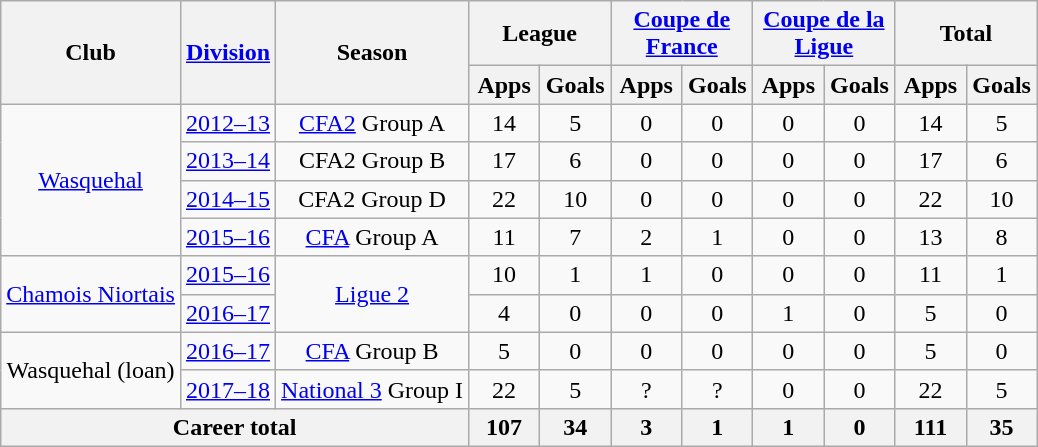<table class="wikitable" style="text-align:center">
<tr>
<th rowspan="2">Club</th>
<th rowspan="2"><a href='#'>Division</a></th>
<th rowspan="2">Season</th>
<th colspan="2">League</th>
<th colspan="2"><a href='#'>Coupe de France</a></th>
<th colspan="2"><a href='#'>Coupe de la Ligue</a></th>
<th colspan="2">Total</th>
</tr>
<tr>
<th width="40">Apps</th>
<th width="40">Goals</th>
<th width="40">Apps</th>
<th width="40">Goals</th>
<th width="40">Apps</th>
<th width="40">Goals</th>
<th width="40">Apps</th>
<th width="40">Goals</th>
</tr>
<tr>
<td rowspan="4"><a href='#'>Wasquehal</a></td>
<td><a href='#'>2012–13</a></td>
<td><a href='#'>CFA2</a> Group A</td>
<td>14</td>
<td>5</td>
<td>0</td>
<td>0</td>
<td>0</td>
<td>0</td>
<td>14</td>
<td>5</td>
</tr>
<tr>
<td><a href='#'>2013–14</a></td>
<td>CFA2 Group B</td>
<td>17</td>
<td>6</td>
<td>0</td>
<td>0</td>
<td>0</td>
<td>0</td>
<td>17</td>
<td>6</td>
</tr>
<tr>
<td><a href='#'>2014–15</a></td>
<td>CFA2 Group D</td>
<td>22</td>
<td>10</td>
<td>0</td>
<td>0</td>
<td>0</td>
<td>0</td>
<td>22</td>
<td>10</td>
</tr>
<tr>
<td><a href='#'>2015–16</a></td>
<td><a href='#'>CFA</a> Group A</td>
<td>11</td>
<td>7</td>
<td>2</td>
<td>1</td>
<td>0</td>
<td>0</td>
<td>13</td>
<td>8</td>
</tr>
<tr>
<td rowspan="2"><a href='#'>Chamois Niortais</a></td>
<td><a href='#'>2015–16</a></td>
<td rowspan="2"><a href='#'>Ligue 2</a></td>
<td>10</td>
<td>1</td>
<td>1</td>
<td>0</td>
<td>0</td>
<td>0</td>
<td>11</td>
<td>1</td>
</tr>
<tr>
<td><a href='#'>2016–17</a></td>
<td>4</td>
<td>0</td>
<td>0</td>
<td>0</td>
<td>1</td>
<td>0</td>
<td>5</td>
<td>0</td>
</tr>
<tr>
<td rowspan="2">Wasquehal (loan)</td>
<td><a href='#'>2016–17</a></td>
<td><a href='#'>CFA</a> Group B</td>
<td>5</td>
<td>0</td>
<td>0</td>
<td>0</td>
<td>0</td>
<td>0</td>
<td>5</td>
<td>0</td>
</tr>
<tr>
<td><a href='#'>2017–18</a></td>
<td><a href='#'>National 3</a> Group I</td>
<td>22</td>
<td>5</td>
<td>?</td>
<td>?</td>
<td>0</td>
<td>0</td>
<td>22</td>
<td>5</td>
</tr>
<tr>
<th colspan="3">Career total</th>
<th>107</th>
<th>34</th>
<th>3</th>
<th>1</th>
<th>1</th>
<th>0</th>
<th>111</th>
<th>35</th>
</tr>
</table>
